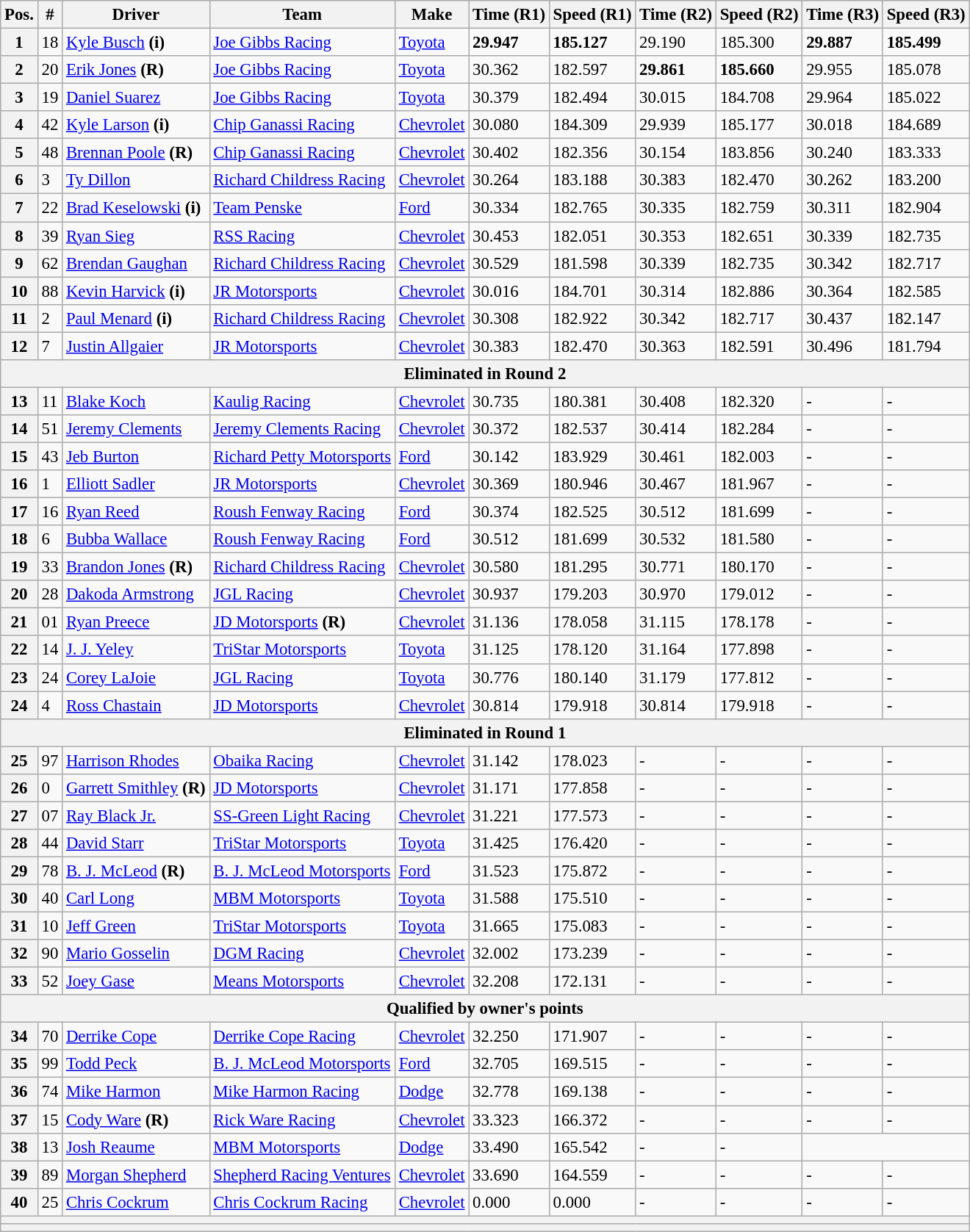<table class="wikitable sortable" style="font-size:95%">
<tr>
<th>Pos.</th>
<th>#</th>
<th>Driver</th>
<th>Team</th>
<th>Make</th>
<th>Time (R1)</th>
<th>Speed (R1)</th>
<th>Time (R2)</th>
<th>Speed (R2)</th>
<th>Time (R3)</th>
<th>Speed (R3)</th>
</tr>
<tr>
<th>1</th>
<td>18</td>
<td><a href='#'>Kyle Busch</a> <strong>(i)</strong></td>
<td><a href='#'>Joe Gibbs Racing</a></td>
<td><a href='#'>Toyota</a></td>
<td><strong>29.947</strong></td>
<td><strong>185.127</strong></td>
<td>29.190</td>
<td>185.300</td>
<td><strong>29.887</strong></td>
<td><strong>185.499</strong></td>
</tr>
<tr>
<th>2</th>
<td>20</td>
<td><a href='#'>Erik Jones</a> <strong>(R)</strong></td>
<td><a href='#'>Joe Gibbs Racing</a></td>
<td><a href='#'>Toyota</a></td>
<td>30.362</td>
<td>182.597</td>
<td><strong>29.861</strong></td>
<td><strong>185.660</strong></td>
<td>29.955</td>
<td>185.078</td>
</tr>
<tr>
<th>3</th>
<td>19</td>
<td><a href='#'>Daniel Suarez</a></td>
<td><a href='#'>Joe Gibbs Racing</a></td>
<td><a href='#'>Toyota</a></td>
<td>30.379</td>
<td>182.494</td>
<td>30.015</td>
<td>184.708</td>
<td>29.964</td>
<td>185.022</td>
</tr>
<tr>
<th>4</th>
<td>42</td>
<td><a href='#'>Kyle Larson</a> <strong>(i)</strong></td>
<td><a href='#'>Chip Ganassi Racing</a></td>
<td><a href='#'>Chevrolet</a></td>
<td>30.080</td>
<td>184.309</td>
<td>29.939</td>
<td>185.177</td>
<td>30.018</td>
<td>184.689</td>
</tr>
<tr>
<th>5</th>
<td>48</td>
<td><a href='#'>Brennan Poole</a> <strong>(R)</strong></td>
<td><a href='#'>Chip Ganassi Racing</a></td>
<td><a href='#'>Chevrolet</a></td>
<td>30.402</td>
<td>182.356</td>
<td>30.154</td>
<td>183.856</td>
<td>30.240</td>
<td>183.333</td>
</tr>
<tr>
<th>6</th>
<td>3</td>
<td><a href='#'>Ty Dillon</a></td>
<td><a href='#'>Richard Childress Racing</a></td>
<td><a href='#'>Chevrolet</a></td>
<td>30.264</td>
<td>183.188</td>
<td>30.383</td>
<td>182.470</td>
<td>30.262</td>
<td>183.200</td>
</tr>
<tr>
<th>7</th>
<td>22</td>
<td><a href='#'>Brad Keselowski</a> <strong>(i)</strong></td>
<td><a href='#'>Team Penske</a></td>
<td><a href='#'>Ford</a></td>
<td>30.334</td>
<td>182.765</td>
<td>30.335</td>
<td>182.759</td>
<td>30.311</td>
<td>182.904</td>
</tr>
<tr>
<th>8</th>
<td>39</td>
<td><a href='#'>Ryan Sieg</a></td>
<td><a href='#'>RSS Racing</a></td>
<td><a href='#'>Chevrolet</a></td>
<td>30.453</td>
<td>182.051</td>
<td>30.353</td>
<td>182.651</td>
<td>30.339</td>
<td>182.735</td>
</tr>
<tr>
<th>9</th>
<td>62</td>
<td><a href='#'>Brendan Gaughan</a></td>
<td><a href='#'>Richard Childress Racing</a></td>
<td><a href='#'>Chevrolet</a></td>
<td>30.529</td>
<td>181.598</td>
<td>30.339</td>
<td>182.735</td>
<td>30.342</td>
<td>182.717</td>
</tr>
<tr>
<th>10</th>
<td>88</td>
<td><a href='#'>Kevin Harvick</a> <strong>(i)</strong></td>
<td><a href='#'>JR Motorsports</a></td>
<td><a href='#'>Chevrolet</a></td>
<td>30.016</td>
<td>184.701</td>
<td>30.314</td>
<td>182.886</td>
<td>30.364</td>
<td>182.585</td>
</tr>
<tr>
<th>11</th>
<td>2</td>
<td><a href='#'>Paul Menard</a> <strong>(i)</strong></td>
<td><a href='#'>Richard Childress Racing</a></td>
<td><a href='#'>Chevrolet</a></td>
<td>30.308</td>
<td>182.922</td>
<td>30.342</td>
<td>182.717</td>
<td>30.437</td>
<td>182.147</td>
</tr>
<tr>
<th>12</th>
<td>7</td>
<td><a href='#'>Justin Allgaier</a></td>
<td><a href='#'>JR Motorsports</a></td>
<td><a href='#'>Chevrolet</a></td>
<td>30.383</td>
<td>182.470</td>
<td>30.363</td>
<td>182.591</td>
<td>30.496</td>
<td>181.794</td>
</tr>
<tr>
<th colspan="11">Eliminated in Round 2</th>
</tr>
<tr>
<th>13</th>
<td>11</td>
<td><a href='#'>Blake Koch</a></td>
<td><a href='#'>Kaulig Racing</a></td>
<td><a href='#'>Chevrolet</a></td>
<td>30.735</td>
<td>180.381</td>
<td>30.408</td>
<td>182.320</td>
<td>-</td>
<td>-</td>
</tr>
<tr>
<th>14</th>
<td>51</td>
<td><a href='#'>Jeremy Clements</a></td>
<td><a href='#'>Jeremy Clements Racing</a></td>
<td><a href='#'>Chevrolet</a></td>
<td>30.372</td>
<td>182.537</td>
<td>30.414</td>
<td>182.284</td>
<td>-</td>
<td>-</td>
</tr>
<tr>
<th>15</th>
<td>43</td>
<td><a href='#'>Jeb Burton</a></td>
<td><a href='#'>Richard Petty Motorsports</a></td>
<td><a href='#'>Ford</a></td>
<td>30.142</td>
<td>183.929</td>
<td>30.461</td>
<td>182.003</td>
<td>-</td>
<td>-</td>
</tr>
<tr>
<th>16</th>
<td>1</td>
<td><a href='#'>Elliott Sadler</a></td>
<td><a href='#'>JR Motorsports</a></td>
<td><a href='#'>Chevrolet</a></td>
<td>30.369</td>
<td>180.946</td>
<td>30.467</td>
<td>181.967</td>
<td>-</td>
<td>-</td>
</tr>
<tr>
<th>17</th>
<td>16</td>
<td><a href='#'>Ryan Reed</a></td>
<td><a href='#'>Roush Fenway Racing</a></td>
<td><a href='#'>Ford</a></td>
<td>30.374</td>
<td>182.525</td>
<td>30.512</td>
<td>181.699</td>
<td>-</td>
<td>-</td>
</tr>
<tr>
<th>18</th>
<td>6</td>
<td><a href='#'>Bubba Wallace</a></td>
<td><a href='#'>Roush Fenway Racing</a></td>
<td><a href='#'>Ford</a></td>
<td>30.512</td>
<td>181.699</td>
<td>30.532</td>
<td>181.580</td>
<td>-</td>
<td>-</td>
</tr>
<tr>
<th>19</th>
<td>33</td>
<td><a href='#'>Brandon Jones</a> <strong>(R)</strong></td>
<td><a href='#'>Richard Childress Racing</a></td>
<td><a href='#'>Chevrolet</a></td>
<td>30.580</td>
<td>181.295</td>
<td>30.771</td>
<td>180.170</td>
<td>-</td>
<td>-</td>
</tr>
<tr>
<th>20</th>
<td>28</td>
<td><a href='#'>Dakoda Armstrong</a></td>
<td><a href='#'>JGL Racing</a></td>
<td><a href='#'>Chevrolet</a></td>
<td>30.937</td>
<td>179.203</td>
<td>30.970</td>
<td>179.012</td>
<td>-</td>
<td>-</td>
</tr>
<tr>
<th>21</th>
<td>01</td>
<td><a href='#'>Ryan Preece</a></td>
<td><a href='#'>JD Motorsports</a> <strong>(R)</strong></td>
<td><a href='#'>Chevrolet</a></td>
<td>31.136</td>
<td>178.058</td>
<td>31.115</td>
<td>178.178</td>
<td>-</td>
<td>-</td>
</tr>
<tr>
<th>22</th>
<td>14</td>
<td><a href='#'>J. J. Yeley</a></td>
<td><a href='#'>TriStar Motorsports</a></td>
<td><a href='#'>Toyota</a></td>
<td>31.125</td>
<td>178.120</td>
<td>31.164</td>
<td>177.898</td>
<td>-</td>
<td>-</td>
</tr>
<tr>
<th>23</th>
<td>24</td>
<td><a href='#'>Corey LaJoie</a></td>
<td><a href='#'>JGL Racing</a></td>
<td><a href='#'>Toyota</a></td>
<td>30.776</td>
<td>180.140</td>
<td>31.179</td>
<td>177.812</td>
<td>-</td>
<td>-</td>
</tr>
<tr>
<th>24</th>
<td>4</td>
<td><a href='#'>Ross Chastain</a></td>
<td><a href='#'>JD Motorsports</a></td>
<td><a href='#'>Chevrolet</a></td>
<td>30.814</td>
<td>179.918</td>
<td>30.814</td>
<td>179.918</td>
<td>-</td>
<td>-</td>
</tr>
<tr>
<th colspan="11">Eliminated in Round 1</th>
</tr>
<tr>
<th>25</th>
<td>97</td>
<td><a href='#'>Harrison Rhodes</a></td>
<td><a href='#'>Obaika Racing</a></td>
<td><a href='#'>Chevrolet</a></td>
<td>31.142</td>
<td>178.023</td>
<td>-</td>
<td>-</td>
<td>-</td>
<td>-</td>
</tr>
<tr>
<th>26</th>
<td>0</td>
<td><a href='#'>Garrett Smithley</a> <strong>(R)</strong></td>
<td><a href='#'>JD Motorsports</a></td>
<td><a href='#'>Chevrolet</a></td>
<td>31.171</td>
<td>177.858</td>
<td>-</td>
<td>-</td>
<td>-</td>
<td>-</td>
</tr>
<tr>
<th>27</th>
<td>07</td>
<td><a href='#'>Ray Black Jr.</a></td>
<td><a href='#'>SS-Green Light Racing</a></td>
<td><a href='#'>Chevrolet</a></td>
<td>31.221</td>
<td>177.573</td>
<td>-</td>
<td>-</td>
<td>-</td>
<td>-</td>
</tr>
<tr>
<th>28</th>
<td>44</td>
<td><a href='#'>David Starr</a></td>
<td><a href='#'>TriStar Motorsports</a></td>
<td><a href='#'>Toyota</a></td>
<td>31.425</td>
<td>176.420</td>
<td>-</td>
<td>-</td>
<td>-</td>
<td>-</td>
</tr>
<tr>
<th>29</th>
<td>78</td>
<td><a href='#'>B. J. McLeod</a> <strong>(R)</strong></td>
<td><a href='#'>B. J. McLeod Motorsports</a></td>
<td><a href='#'>Ford</a></td>
<td>31.523</td>
<td>175.872</td>
<td>-</td>
<td>-</td>
<td>-</td>
<td>-</td>
</tr>
<tr>
<th>30</th>
<td>40</td>
<td><a href='#'>Carl Long</a></td>
<td><a href='#'>MBM Motorsports</a></td>
<td><a href='#'>Toyota</a></td>
<td>31.588</td>
<td>175.510</td>
<td>-</td>
<td>-</td>
<td>-</td>
<td>-</td>
</tr>
<tr>
<th>31</th>
<td>10</td>
<td><a href='#'>Jeff Green</a></td>
<td><a href='#'>TriStar Motorsports</a></td>
<td><a href='#'>Toyota</a></td>
<td>31.665</td>
<td>175.083</td>
<td>-</td>
<td>-</td>
<td>-</td>
<td>-</td>
</tr>
<tr>
<th>32</th>
<td>90</td>
<td><a href='#'>Mario Gosselin</a></td>
<td><a href='#'>DGM Racing</a></td>
<td><a href='#'>Chevrolet</a></td>
<td>32.002</td>
<td>173.239</td>
<td>-</td>
<td>-</td>
<td>-</td>
<td>-</td>
</tr>
<tr>
<th>33</th>
<td>52</td>
<td><a href='#'>Joey Gase</a></td>
<td><a href='#'>Means Motorsports</a></td>
<td><a href='#'>Chevrolet</a></td>
<td>32.208</td>
<td>172.131</td>
<td>-</td>
<td>-</td>
<td>-</td>
<td>-</td>
</tr>
<tr>
<th colspan="11">Qualified by owner's points</th>
</tr>
<tr>
<th>34</th>
<td>70</td>
<td><a href='#'>Derrike Cope</a></td>
<td><a href='#'>Derrike Cope Racing</a></td>
<td><a href='#'>Chevrolet</a></td>
<td>32.250</td>
<td>171.907</td>
<td>-</td>
<td>-</td>
<td>-</td>
<td>-</td>
</tr>
<tr>
<th>35</th>
<td>99</td>
<td><a href='#'>Todd Peck</a></td>
<td><a href='#'>B. J. McLeod Motorsports</a></td>
<td><a href='#'>Ford</a></td>
<td>32.705</td>
<td>169.515</td>
<td>-</td>
<td>-</td>
<td>-</td>
<td>-</td>
</tr>
<tr>
<th>36</th>
<td>74</td>
<td><a href='#'>Mike Harmon</a></td>
<td><a href='#'>Mike Harmon Racing</a></td>
<td><a href='#'>Dodge</a></td>
<td>32.778</td>
<td>169.138</td>
<td>-</td>
<td>-</td>
<td>-</td>
<td>-</td>
</tr>
<tr>
<th>37</th>
<td>15</td>
<td><a href='#'>Cody Ware</a> <strong>(R)</strong></td>
<td><a href='#'>Rick Ware Racing</a></td>
<td><a href='#'>Chevrolet</a></td>
<td>33.323</td>
<td>166.372</td>
<td>-</td>
<td>-</td>
<td>-</td>
<td>-</td>
</tr>
<tr>
<th>38</th>
<td>13</td>
<td><a href='#'>Josh Reaume</a></td>
<td><a href='#'>MBM Motorsports</a></td>
<td><a href='#'>Dodge</a></td>
<td>33.490</td>
<td>165.542</td>
<td>-</td>
<td>-</td>
</tr>
<tr>
<th>39</th>
<td>89</td>
<td><a href='#'>Morgan Shepherd</a></td>
<td><a href='#'>Shepherd Racing Ventures</a></td>
<td><a href='#'>Chevrolet</a></td>
<td>33.690</td>
<td>164.559</td>
<td>-</td>
<td>-</td>
<td>-</td>
<td>-</td>
</tr>
<tr>
<th>40</th>
<td>25</td>
<td><a href='#'>Chris Cockrum</a></td>
<td><a href='#'>Chris Cockrum Racing</a></td>
<td><a href='#'>Chevrolet</a></td>
<td>0.000</td>
<td>0.000</td>
<td>-</td>
<td>-</td>
<td>-</td>
<td>-</td>
</tr>
<tr>
<th colspan="11"></th>
</tr>
<tr>
<th colspan="11"></th>
</tr>
</table>
